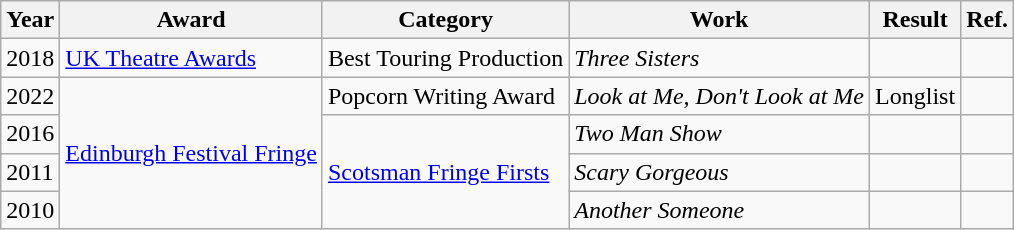<table class="wikitable">
<tr>
<th>Year</th>
<th>Award</th>
<th>Category</th>
<th>Work</th>
<th>Result</th>
<th>Ref.</th>
</tr>
<tr>
<td>2018</td>
<td><a href='#'>UK Theatre Awards</a></td>
<td>Best Touring Production</td>
<td><em>Three Sisters</em></td>
<td></td>
<td></td>
</tr>
<tr>
<td>2022</td>
<td rowspan="4"><a href='#'>Edinburgh Festival Fringe</a></td>
<td>Popcorn Writing Award</td>
<td><em>Look at Me, Don't Look at Me</em></td>
<td>Longlist</td>
<td></td>
</tr>
<tr>
<td>2016</td>
<td rowspan="3"><a href='#'>Scotsman Fringe Firsts</a></td>
<td><em>Two Man Show</em></td>
<td></td>
<td></td>
</tr>
<tr>
<td>2011</td>
<td><em>Scary Gorgeous</em></td>
<td></td>
<td></td>
</tr>
<tr>
<td>2010</td>
<td><em>Another Someone</em></td>
<td></td>
<td></td>
</tr>
</table>
